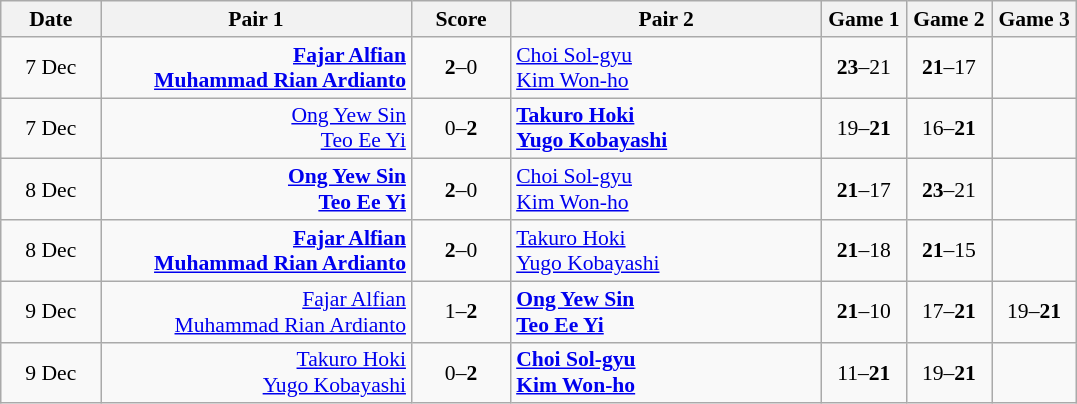<table class="wikitable" style="text-align: center; font-size:90%">
<tr>
<th width="60">Date</th>
<th align="right" width="200">Pair 1</th>
<th width="60">Score</th>
<th align="left"width="200">Pair 2</th>
<th width="50">Game 1</th>
<th width="50">Game 2</th>
<th width="50">Game 3</th>
</tr>
<tr>
<td>7 Dec</td>
<td align="right"><strong><a href='#'>Fajar Alfian</a> <br><a href='#'>Muhammad Rian Ardianto</a> </strong></td>
<td align="center"><strong>2</strong>–0</td>
<td align="left"> <a href='#'>Choi Sol-gyu</a><br> <a href='#'>Kim Won-ho</a></td>
<td><strong>23</strong>–21</td>
<td><strong>21</strong>–17</td>
<td></td>
</tr>
<tr>
<td>7 Dec</td>
<td align="right"><a href='#'>Ong Yew Sin</a> <br><a href='#'>Teo Ee Yi</a> </td>
<td align="center">0–<strong>2</strong></td>
<td align="left"><strong> <a href='#'>Takuro Hoki</a><br> <a href='#'>Yugo Kobayashi</a></strong></td>
<td>19–<strong>21</strong></td>
<td>16–<strong>21</strong></td>
<td></td>
</tr>
<tr>
<td>8 Dec</td>
<td align="right"><strong><a href='#'>Ong Yew Sin</a> <br><a href='#'>Teo Ee Yi</a> </strong></td>
<td align="center"><strong>2</strong>–0</td>
<td align="left"> <a href='#'>Choi Sol-gyu</a><br> <a href='#'>Kim Won-ho</a></td>
<td><strong>21</strong>–17</td>
<td><strong>23</strong>–21</td>
<td></td>
</tr>
<tr>
<td>8 Dec</td>
<td align="right"><strong><a href='#'>Fajar Alfian</a> <br><a href='#'>Muhammad Rian Ardianto</a> </strong></td>
<td align="center"><strong>2</strong>–0</td>
<td align="left"> <a href='#'>Takuro Hoki</a><br> <a href='#'>Yugo Kobayashi</a></td>
<td><strong>21</strong>–18</td>
<td><strong>21</strong>–15</td>
<td></td>
</tr>
<tr>
<td>9 Dec</td>
<td align="right"><a href='#'>Fajar Alfian</a> <br><a href='#'>Muhammad Rian Ardianto</a> </td>
<td align="center">1–<strong>2</strong></td>
<td align="left"><strong> <a href='#'>Ong Yew Sin</a><br> <a href='#'>Teo Ee Yi</a></strong></td>
<td><strong>21</strong>–10</td>
<td>17–<strong>21</strong></td>
<td>19–<strong>21</strong></td>
</tr>
<tr>
<td>9 Dec</td>
<td align="right"><a href='#'>Takuro Hoki</a> <br><a href='#'>Yugo Kobayashi</a> </td>
<td align="center">0–<strong>2</strong></td>
<td align="left"><strong> <a href='#'>Choi Sol-gyu</a><br> <a href='#'>Kim Won-ho</a></strong></td>
<td>11–<strong>21</strong></td>
<td>19–<strong>21</strong></td>
<td></td>
</tr>
</table>
